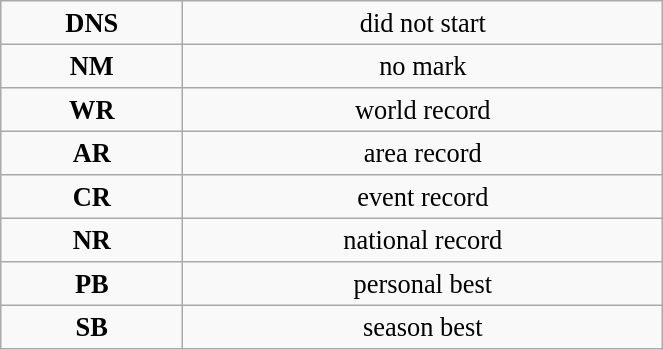<table class="wikitable" style=" text-align:center; font-size:110%;" width="35%">
<tr>
<td><strong>DNS</strong></td>
<td>did not start</td>
</tr>
<tr>
<td><strong>NM</strong></td>
<td>no mark</td>
</tr>
<tr>
<td><strong>WR</strong></td>
<td>world record</td>
</tr>
<tr>
<td><strong>AR</strong></td>
<td>area record</td>
</tr>
<tr>
<td><strong>CR</strong></td>
<td>event record</td>
</tr>
<tr>
<td><strong>NR</strong></td>
<td>national record</td>
</tr>
<tr>
<td><strong>PB</strong></td>
<td>personal best</td>
</tr>
<tr>
<td><strong>SB</strong></td>
<td>season best</td>
</tr>
</table>
